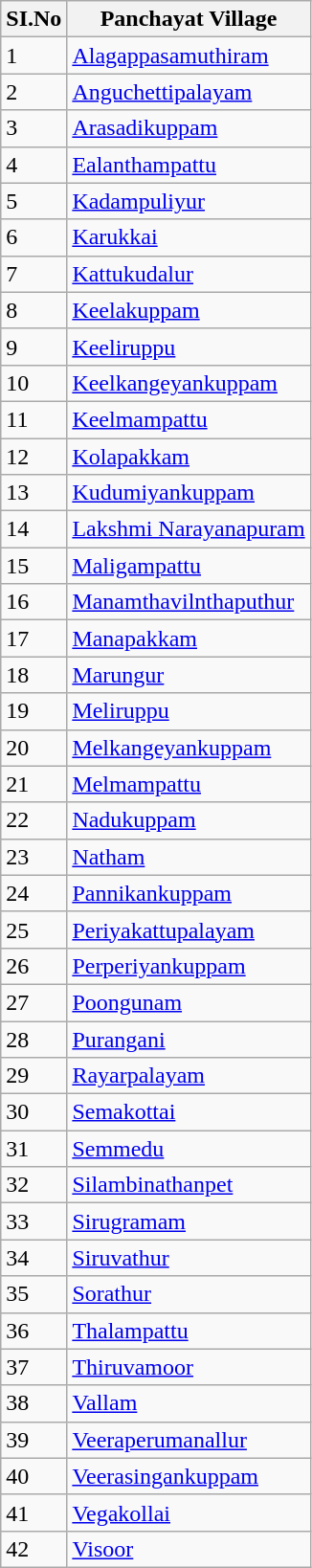<table class="wikitable sortable">
<tr>
<th>SI.No</th>
<th>Panchayat Village</th>
</tr>
<tr>
<td>1</td>
<td><a href='#'>Alagappasamuthiram</a></td>
</tr>
<tr>
<td>2</td>
<td><a href='#'>Anguchettipalayam</a></td>
</tr>
<tr>
<td>3</td>
<td><a href='#'>Arasadikuppam</a></td>
</tr>
<tr>
<td>4</td>
<td><a href='#'>Ealanthampattu</a></td>
</tr>
<tr>
<td>5</td>
<td><a href='#'>Kadampuliyur</a></td>
</tr>
<tr>
<td>6</td>
<td><a href='#'>Karukkai</a></td>
</tr>
<tr>
<td>7</td>
<td><a href='#'>Kattukudalur</a></td>
</tr>
<tr>
<td>8</td>
<td><a href='#'>Keelakuppam</a></td>
</tr>
<tr>
<td>9</td>
<td><a href='#'>Keeliruppu</a></td>
</tr>
<tr>
<td>10</td>
<td><a href='#'>Keelkangeyankuppam</a></td>
</tr>
<tr>
<td>11</td>
<td><a href='#'>Keelmampattu</a></td>
</tr>
<tr>
<td>12</td>
<td><a href='#'>Kolapakkam</a></td>
</tr>
<tr>
<td>13</td>
<td><a href='#'>Kudumiyankuppam</a></td>
</tr>
<tr>
<td>14</td>
<td><a href='#'>Lakshmi Narayanapuram</a></td>
</tr>
<tr>
<td>15</td>
<td><a href='#'>Maligampattu</a></td>
</tr>
<tr>
<td>16</td>
<td><a href='#'>Manamthavilnthaputhur</a></td>
</tr>
<tr>
<td>17</td>
<td><a href='#'>Manapakkam</a></td>
</tr>
<tr>
<td>18</td>
<td><a href='#'>Marungur</a></td>
</tr>
<tr>
<td>19</td>
<td><a href='#'>Meliruppu</a></td>
</tr>
<tr>
<td>20</td>
<td><a href='#'>Melkangeyankuppam</a></td>
</tr>
<tr>
<td>21</td>
<td><a href='#'>Melmampattu</a></td>
</tr>
<tr>
<td>22</td>
<td><a href='#'>Nadukuppam</a></td>
</tr>
<tr>
<td>23</td>
<td><a href='#'>Natham</a></td>
</tr>
<tr>
<td>24</td>
<td><a href='#'>Pannikankuppam</a></td>
</tr>
<tr>
<td>25</td>
<td><a href='#'>Periyakattupalayam</a></td>
</tr>
<tr>
<td>26</td>
<td><a href='#'>Perperiyankuppam</a></td>
</tr>
<tr>
<td>27</td>
<td><a href='#'>Poongunam</a></td>
</tr>
<tr>
<td>28</td>
<td><a href='#'>Purangani</a></td>
</tr>
<tr>
<td>29</td>
<td><a href='#'>Rayarpalayam</a></td>
</tr>
<tr>
<td>30</td>
<td><a href='#'>Semakottai</a></td>
</tr>
<tr>
<td>31</td>
<td><a href='#'>Semmedu</a></td>
</tr>
<tr>
<td>32</td>
<td><a href='#'>Silambinathanpet</a></td>
</tr>
<tr>
<td>33</td>
<td><a href='#'>Sirugramam</a></td>
</tr>
<tr>
<td>34</td>
<td><a href='#'>Siruvathur</a></td>
</tr>
<tr>
<td>35</td>
<td><a href='#'>Sorathur</a></td>
</tr>
<tr>
<td>36</td>
<td><a href='#'>Thalampattu</a></td>
</tr>
<tr>
<td>37</td>
<td><a href='#'>Thiruvamoor</a></td>
</tr>
<tr>
<td>38</td>
<td><a href='#'>Vallam</a></td>
</tr>
<tr>
<td>39</td>
<td><a href='#'>Veeraperumanallur</a></td>
</tr>
<tr>
<td>40</td>
<td><a href='#'>Veerasingankuppam</a></td>
</tr>
<tr>
<td>41</td>
<td><a href='#'>Vegakollai</a></td>
</tr>
<tr>
<td>42</td>
<td><a href='#'>Visoor</a></td>
</tr>
</table>
